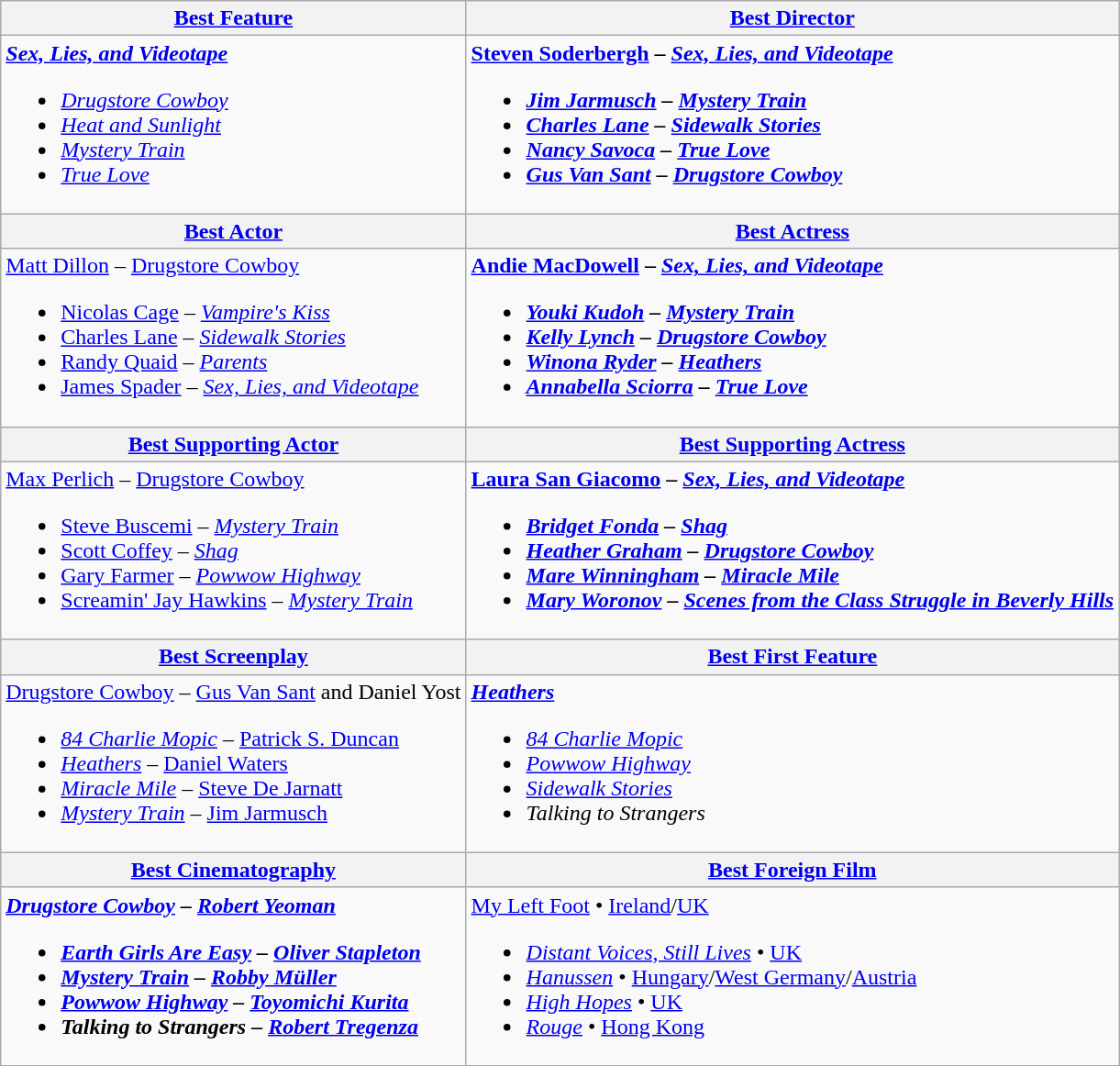<table class="wikitable">
<tr>
<th><a href='#'>Best Feature</a></th>
<th><a href='#'>Best Director</a></th>
</tr>
<tr>
<td><strong><em><a href='#'>Sex, Lies, and Videotape</a></em></strong><br><ul><li><em><a href='#'>Drugstore Cowboy</a></em></li><li><em><a href='#'>Heat and Sunlight</a></em></li><li><em><a href='#'>Mystery Train</a></em></li><li><em><a href='#'>True Love</a></em></li></ul></td>
<td><strong><a href='#'>Steven Soderbergh</a> – <em><a href='#'>Sex, Lies, and Videotape</a><strong><em><br><ul><li><a href='#'>Jim Jarmusch</a> – </em><a href='#'>Mystery Train</a><em></li><li><a href='#'>Charles Lane</a> – </em><a href='#'>Sidewalk Stories</a><em></li><li><a href='#'>Nancy Savoca</a> – </em><a href='#'>True Love</a><em></li><li><a href='#'>Gus Van Sant</a> – </em><a href='#'>Drugstore Cowboy</a><em></li></ul></td>
</tr>
<tr>
<th><a href='#'>Best Actor</a></th>
<th><a href='#'>Best Actress</a></th>
</tr>
<tr>
<td></strong><a href='#'>Matt Dillon</a> – </em><a href='#'>Drugstore Cowboy</a></em></strong><br><ul><li><a href='#'>Nicolas Cage</a> – <em><a href='#'>Vampire's Kiss</a></em></li><li><a href='#'>Charles Lane</a> – <em><a href='#'>Sidewalk Stories</a></em></li><li><a href='#'>Randy Quaid</a> – <em><a href='#'>Parents</a></em></li><li><a href='#'>James Spader</a> – <em><a href='#'>Sex, Lies, and Videotape</a></em></li></ul></td>
<td><strong><a href='#'>Andie MacDowell</a> – <em><a href='#'>Sex, Lies, and Videotape</a><strong><em><br><ul><li><a href='#'>Youki Kudoh</a> – </em><a href='#'>Mystery Train</a><em></li><li><a href='#'>Kelly Lynch</a> – </em><a href='#'>Drugstore Cowboy</a><em></li><li><a href='#'>Winona Ryder</a> – </em><a href='#'>Heathers</a><em></li><li><a href='#'>Annabella Sciorra</a> – </em><a href='#'>True Love</a><em></li></ul></td>
</tr>
<tr>
<th><a href='#'>Best Supporting Actor</a></th>
<th><a href='#'>Best Supporting Actress</a></th>
</tr>
<tr>
<td></strong><a href='#'>Max Perlich</a> – </em><a href='#'>Drugstore Cowboy</a></em></strong><br><ul><li><a href='#'>Steve Buscemi</a> – <em><a href='#'>Mystery Train</a></em></li><li><a href='#'>Scott Coffey</a> – <em><a href='#'>Shag</a></em></li><li><a href='#'>Gary Farmer</a> – <em><a href='#'>Powwow Highway</a></em></li><li><a href='#'>Screamin' Jay Hawkins</a> – <em><a href='#'>Mystery Train</a></em></li></ul></td>
<td><strong><a href='#'>Laura San Giacomo</a> – <em><a href='#'>Sex, Lies, and Videotape</a><strong><em><br><ul><li><a href='#'>Bridget Fonda</a> – </em><a href='#'>Shag</a><em></li><li><a href='#'>Heather Graham</a> – </em><a href='#'>Drugstore Cowboy</a><em></li><li><a href='#'>Mare Winningham</a> – </em><a href='#'>Miracle Mile</a><em></li><li><a href='#'>Mary Woronov</a> – </em><a href='#'>Scenes from the Class Struggle in Beverly Hills</a><em></li></ul></td>
</tr>
<tr>
<th><a href='#'>Best Screenplay</a></th>
<th><a href='#'>Best First Feature</a></th>
</tr>
<tr>
<td></em></strong><a href='#'>Drugstore Cowboy</a></em> – <a href='#'>Gus Van Sant</a> and Daniel Yost</strong><br><ul><li><em><a href='#'>84 Charlie Mopic</a></em> – <a href='#'>Patrick S. Duncan</a></li><li><em><a href='#'>Heathers</a></em> – <a href='#'>Daniel Waters</a></li><li><em><a href='#'>Miracle Mile</a></em> – <a href='#'>Steve De Jarnatt</a></li><li><em><a href='#'>Mystery Train</a></em> – <a href='#'>Jim Jarmusch</a></li></ul></td>
<td><strong><em><a href='#'>Heathers</a></em></strong><br><ul><li><em><a href='#'>84 Charlie Mopic</a></em></li><li><em><a href='#'>Powwow Highway</a></em></li><li><em><a href='#'>Sidewalk Stories</a></em></li><li><em>Talking to Strangers</em></li></ul></td>
</tr>
<tr>
<th><a href='#'>Best Cinematography</a></th>
<th><a href='#'>Best Foreign Film</a></th>
</tr>
<tr>
<td><strong><em><a href='#'>Drugstore Cowboy</a><em> – <a href='#'>Robert Yeoman</a><strong><br><ul><li></em><a href='#'>Earth Girls Are Easy</a><em> – <a href='#'>Oliver Stapleton</a></li><li></em><a href='#'>Mystery Train</a><em> – <a href='#'>Robby Müller</a></li><li></em><a href='#'>Powwow Highway</a><em> – <a href='#'>Toyomichi Kurita</a></li><li></em>Talking to Strangers<em> – <a href='#'>Robert Tregenza</a></li></ul></td>
<td></em></strong><a href='#'>My Left Foot</a></em> • <a href='#'>Ireland</a>/<a href='#'>UK</a></strong><br><ul><li><em><a href='#'>Distant Voices, Still Lives</a></em> • <a href='#'>UK</a></li><li><em><a href='#'>Hanussen</a></em> • <a href='#'>Hungary</a>/<a href='#'>West Germany</a>/<a href='#'>Austria</a></li><li><em><a href='#'>High Hopes</a></em> • <a href='#'>UK</a></li><li><em><a href='#'>Rouge</a></em> • <a href='#'>Hong Kong</a></li></ul></td>
</tr>
</table>
